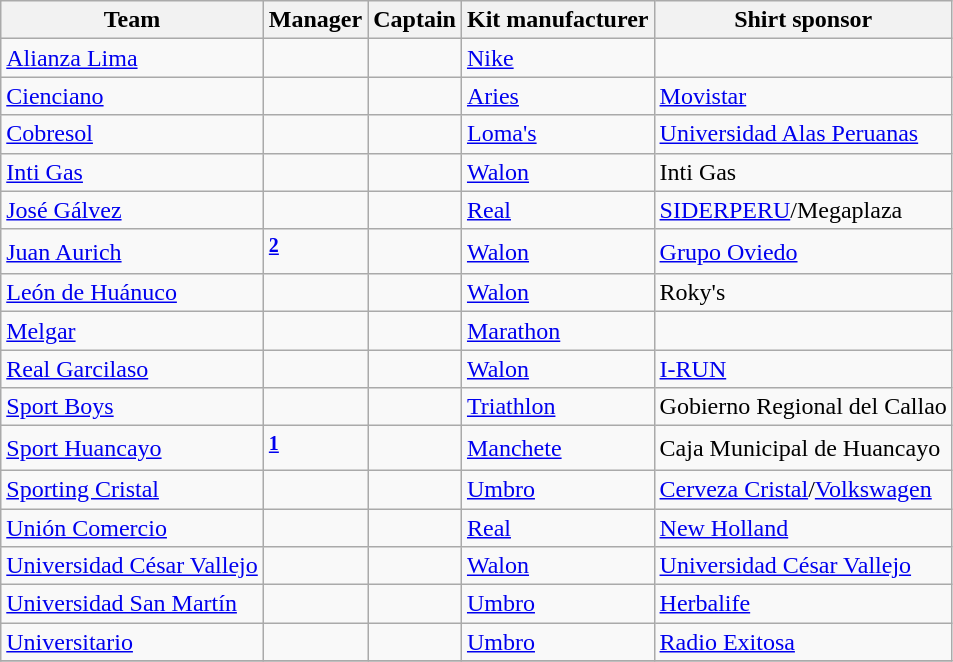<table class="wikitable sortable" style="text-align: left;">
<tr>
<th>Team</th>
<th>Manager</th>
<th>Captain</th>
<th>Kit manufacturer</th>
<th>Shirt sponsor</th>
</tr>
<tr>
<td><a href='#'>Alianza Lima</a></td>
<td> </td>
<td> </td>
<td><a href='#'>Nike</a></td>
<td></td>
</tr>
<tr>
<td><a href='#'>Cienciano</a></td>
<td> </td>
<td> </td>
<td><a href='#'>Aries</a></td>
<td><a href='#'>Movistar</a></td>
</tr>
<tr>
<td><a href='#'>Cobresol</a></td>
<td> </td>
<td> </td>
<td><a href='#'>Loma's</a></td>
<td><a href='#'>Universidad Alas Peruanas</a></td>
</tr>
<tr>
<td><a href='#'>Inti Gas</a></td>
<td> </td>
<td> </td>
<td><a href='#'>Walon</a></td>
<td>Inti Gas</td>
</tr>
<tr>
<td><a href='#'>José Gálvez</a></td>
<td> </td>
<td> </td>
<td><a href='#'>Real</a></td>
<td><a href='#'>SIDERPERU</a>/Megaplaza</td>
</tr>
<tr>
<td><a href='#'>Juan Aurich</a></td>
<td> <sup><strong><a href='#'>2</a></strong></sup></td>
<td> </td>
<td><a href='#'>Walon</a></td>
<td><a href='#'>Grupo Oviedo</a></td>
</tr>
<tr>
<td><a href='#'>León de Huánuco</a></td>
<td> </td>
<td> </td>
<td><a href='#'>Walon</a></td>
<td>Roky's</td>
</tr>
<tr>
<td><a href='#'>Melgar</a></td>
<td> </td>
<td> </td>
<td><a href='#'>Marathon</a></td>
<td></td>
</tr>
<tr>
<td><a href='#'>Real Garcilaso</a></td>
<td> </td>
<td> </td>
<td><a href='#'>Walon</a></td>
<td><a href='#'>I-RUN</a></td>
</tr>
<tr>
<td><a href='#'>Sport Boys</a></td>
<td> </td>
<td> </td>
<td><a href='#'>Triathlon</a></td>
<td>Gobierno Regional del Callao</td>
</tr>
<tr>
<td><a href='#'>Sport Huancayo</a></td>
<td> <sup><strong><a href='#'>1</a></strong></sup></td>
<td> </td>
<td><a href='#'>Manchete</a></td>
<td>Caja Municipal de Huancayo</td>
</tr>
<tr>
<td><a href='#'>Sporting Cristal</a></td>
<td> </td>
<td> </td>
<td><a href='#'>Umbro</a></td>
<td><a href='#'>Cerveza Cristal</a>/<a href='#'>Volkswagen</a></td>
</tr>
<tr>
<td><a href='#'>Unión Comercio</a></td>
<td> </td>
<td> </td>
<td><a href='#'>Real</a></td>
<td><a href='#'>New Holland</a></td>
</tr>
<tr>
<td><a href='#'>Universidad César Vallejo</a></td>
<td> </td>
<td> </td>
<td><a href='#'>Walon</a></td>
<td><a href='#'>Universidad César Vallejo</a></td>
</tr>
<tr>
<td><a href='#'>Universidad San Martín</a></td>
<td> </td>
<td> </td>
<td><a href='#'>Umbro</a></td>
<td><a href='#'>Herbalife</a></td>
</tr>
<tr>
<td><a href='#'>Universitario</a></td>
<td> </td>
<td> </td>
<td><a href='#'>Umbro</a></td>
<td><a href='#'>Radio Exitosa</a></td>
</tr>
<tr>
</tr>
</table>
